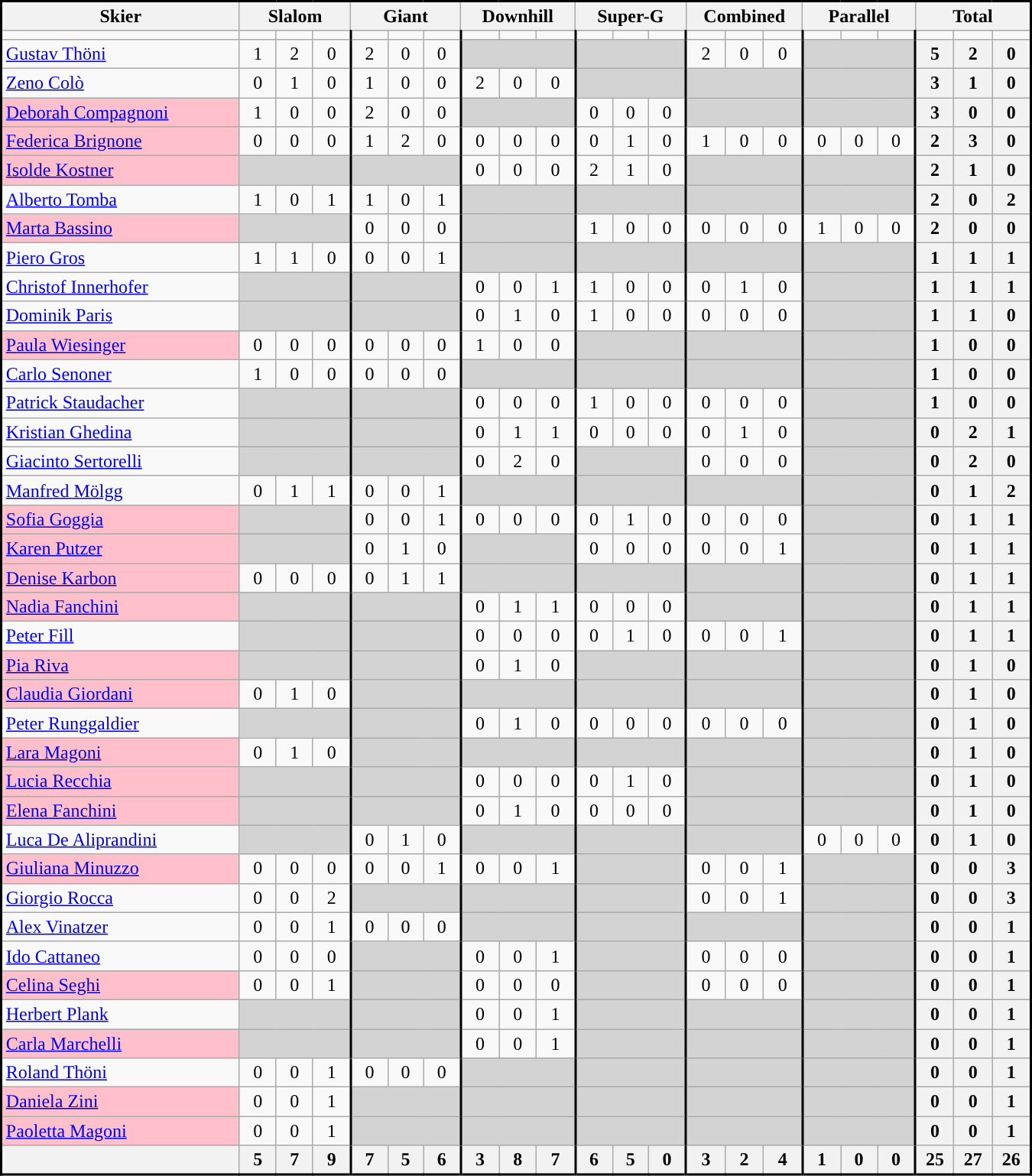<table class="wikitable sortable" width=900px style="font-size:100%; text-align:center; border: 2px solid black">
<tr>
<th width=200px>Skier</th>
<th colspan=3 width=100px>Slalom</th>
<th colspan=3 width=100px>Giant</th>
<th colspan=3 width=100px>Downhill</th>
<th colspan=3 width=100px>Super-G</th>
<th colspan=3 width=100px>Combined</th>
<th colspan=3 width=100px>Parallel</th>
<th colspan=3 width=100px>Total</th>
</tr>
<tr>
<td></td>
<td></td>
<td></td>
<td style="border-right: 2px solid black;"></td>
<td></td>
<td></td>
<td style="border-right: 2px solid black;"></td>
<td></td>
<td></td>
<td style="border-right: 2px solid black;"></td>
<td></td>
<td></td>
<td style="border-right: 2px solid black;"></td>
<td></td>
<td></td>
<td style="border-right: 2px solid black;"></td>
<td></td>
<td></td>
<td style="border-right: 2px solid black;"></td>
<td></td>
<td></td>
<td></td>
</tr>
<tr>
<td align=left><a href='#'>Gustav Thöni</a></td>
<td>1</td>
<td>2</td>
<td style="border-right: 2px solid black">0</td>
<td>2</td>
<td>0</td>
<td style="border-right: 2px solid black">0</td>
<td colspan=3 bgcolor=lightgrey style="border-right: 2px solid black"></td>
<td colspan=3 bgcolor=lightgrey style="border-right: 2px solid black"></td>
<td>2</td>
<td>0</td>
<td style="border-right: 2px solid black">0</td>
<td colspan=3 bgcolor=lightgrey style="border-right: 2px solid black"></td>
<th>5</th>
<th>2</th>
<th>0</th>
</tr>
<tr>
<td align=left><a href='#'>Zeno Colò</a></td>
<td>0</td>
<td>1</td>
<td style="border-right: 2px solid black">0</td>
<td>1</td>
<td>0</td>
<td style="border-right: 2px solid black">0</td>
<td>2</td>
<td>0</td>
<td style="border-right: 2px solid black">0</td>
<td colspan=3 bgcolor=lightgrey style="border-right: 2px solid black"></td>
<td colspan=3 bgcolor=lightgrey style="border-right: 2px solid black"></td>
<td colspan=3 bgcolor=lightgrey style="border-right: 2px solid black"></td>
<th>3</th>
<th>1</th>
<th>0</th>
</tr>
<tr>
<td align=left bgcolor=pink><a href='#'>Deborah Compagnoni</a></td>
<td>1</td>
<td>0</td>
<td style="border-right: 2px solid black">0</td>
<td>2</td>
<td>0</td>
<td style="border-right: 2px solid black">0</td>
<td colspan=3 bgcolor=lightgrey style="border-right: 2px solid black"></td>
<td>0</td>
<td>0</td>
<td style="border-right: 2px solid black">0</td>
<td colspan=3 bgcolor=lightgrey style="border-right: 2px solid black"></td>
<td colspan=3 bgcolor=lightgrey style="border-right: 2px solid black"></td>
<th>3</th>
<th>0</th>
<th>0</th>
</tr>
<tr>
<td align=left bgcolor=pink><a href='#'>Federica Brignone</a></td>
<td>0</td>
<td>0</td>
<td style="border-right: 2px solid black">0</td>
<td>1</td>
<td>2</td>
<td style="border-right: 2px solid black">0</td>
<td>0</td>
<td>0</td>
<td style="border-right: 2px solid black">0</td>
<td>0</td>
<td>1</td>
<td style="border-right: 2px solid black">0</td>
<td>1</td>
<td>0</td>
<td style="border-right: 2px solid black">0</td>
<td>0</td>
<td>0</td>
<td style="border-right: 2px solid black">0</td>
<th>2</th>
<th>3</th>
<th>0</th>
</tr>
<tr>
<td align=left bgcolor=pink><a href='#'>Isolde Kostner</a></td>
<td colspan=3 bgcolor=lightgrey style="border-right: 2px solid black"></td>
<td colspan=3 bgcolor=lightgrey style="border-right: 2px solid black"></td>
<td>0</td>
<td>0</td>
<td style="border-right: 2px solid black">0</td>
<td>2</td>
<td>1</td>
<td style="border-right: 2px solid black">0</td>
<td colspan=3 bgcolor=lightgrey style="border-right: 2px solid black"></td>
<td colspan=3 bgcolor=lightgrey style="border-right: 2px solid black"></td>
<th>2</th>
<th>1</th>
<th>0</th>
</tr>
<tr>
<td align=left><a href='#'>Alberto Tomba</a></td>
<td>1</td>
<td>0</td>
<td style="border-right: 2px solid black">1</td>
<td>1</td>
<td>0</td>
<td style="border-right: 2px solid black">1</td>
<td colspan=3 bgcolor=lightgrey style="border-right: 2px solid black"></td>
<td colspan=3 bgcolor=lightgrey style="border-right: 2px solid black"></td>
<td colspan=3 bgcolor=lightgrey style="border-right: 2px solid black"></td>
<td colspan=3 bgcolor=lightgrey style="border-right: 2px solid black"></td>
<th>2</th>
<th>0</th>
<th>2</th>
</tr>
<tr>
<td align=left bgcolor=pink><a href='#'>Marta Bassino</a></td>
<td colspan=3 bgcolor=lightgrey style="border-right: 2px solid black"></td>
<td>0</td>
<td>0</td>
<td style="border-right: 2px solid black">0</td>
<td colspan=3 bgcolor=lightgrey style="border-right: 2px solid black"></td>
<td>1</td>
<td>0</td>
<td style="border-right: 2px solid black">0</td>
<td>0</td>
<td>0</td>
<td style="border-right: 2px solid black">0</td>
<td>1</td>
<td>0</td>
<td style="border-right: 2px solid black">0</td>
<th>2</th>
<th>0</th>
<th>0</th>
</tr>
<tr>
<td align=left><a href='#'>Piero Gros</a></td>
<td>1</td>
<td>1</td>
<td style="border-right: 2px solid black">0</td>
<td>0</td>
<td>0</td>
<td style="border-right: 2px solid black">1</td>
<td colspan=3 bgcolor=lightgrey style="border-right: 2px solid black"></td>
<td colspan=3 bgcolor=lightgrey style="border-right: 2px solid black"></td>
<td colspan=3 bgcolor=lightgrey style="border-right: 2px solid black"></td>
<td colspan=3 bgcolor=lightgrey style="border-right: 2px solid black"></td>
<th>1</th>
<th>1</th>
<th>1</th>
</tr>
<tr>
<td align=left><a href='#'>Christof Innerhofer</a></td>
<td colspan=3 bgcolor=lightgrey style="border-right: 2px solid black"></td>
<td colspan=3 bgcolor=lightgrey style="border-right: 2px solid black"></td>
<td>0</td>
<td>0</td>
<td style="border-right: 2px solid black">1</td>
<td>1</td>
<td>0</td>
<td style="border-right: 2px solid black">0</td>
<td>0</td>
<td>1</td>
<td style="border-right: 2px solid black">0</td>
<td colspan=3 bgcolor=lightgrey style="border-right: 2px solid black"></td>
<th>1</th>
<th>1</th>
<th>1</th>
</tr>
<tr>
<td align="left"><a href='#'>Dominik Paris</a></td>
<td colspan="3" bgcolor="lightgrey" style="border-right: 2px solid black"></td>
<td colspan="3" bgcolor="lightgrey" style="border-right: 2px solid black"></td>
<td>0</td>
<td>1</td>
<td style="border-right: 2px solid black">0</td>
<td>1</td>
<td>0</td>
<td style="border-right: 2px solid black">0</td>
<td>0</td>
<td>0</td>
<td style="border-right: 2px solid black">0</td>
<td colspan=3 bgcolor=lightgrey style="border-right: 2px solid black"></td>
<th>1</th>
<th>1</th>
<th>0</th>
</tr>
<tr>
<td align=left bgcolor=pink><a href='#'>Paula Wiesinger</a></td>
<td>0</td>
<td>0</td>
<td style="border-right: 2px solid black">0</td>
<td>0</td>
<td>0</td>
<td style="border-right: 2px solid black">0</td>
<td>1</td>
<td>0</td>
<td style="border-right: 2px solid black">0</td>
<td colspan=3 bgcolor=lightgrey style="border-right: 2px solid black"></td>
<td colspan=3 bgcolor=lightgrey style="border-right: 2px solid black"></td>
<td colspan=3 bgcolor=lightgrey style="border-right: 2px solid black"></td>
<th>1</th>
<th>0</th>
<th>0</th>
</tr>
<tr>
<td align=left><a href='#'>Carlo Senoner</a></td>
<td>1</td>
<td>0</td>
<td style="border-right: 2px solid black">0</td>
<td>0</td>
<td>0</td>
<td style="border-right: 2px solid black">0</td>
<td colspan=3 bgcolor=lightgrey style="border-right: 2px solid black"></td>
<td colspan=3 bgcolor=lightgrey style="border-right: 2px solid black"></td>
<td colspan=3 bgcolor=lightgrey style="border-right: 2px solid black"></td>
<td colspan=3 bgcolor=lightgrey style="border-right: 2px solid black"></td>
<th>1</th>
<th>0</th>
<th>0</th>
</tr>
<tr>
<td align=left><a href='#'>Patrick Staudacher</a></td>
<td colspan=3 bgcolor=lightgrey style="border-right: 2px solid black"></td>
<td colspan=3 bgcolor=lightgrey style="border-right: 2px solid black"></td>
<td>0</td>
<td>0</td>
<td style="border-right: 2px solid black">0</td>
<td>1</td>
<td>0</td>
<td style="border-right: 2px solid black">0</td>
<td>0</td>
<td>0</td>
<td style="border-right: 2px solid black">0</td>
<td colspan=3 bgcolor=lightgrey style="border-right: 2px solid black"></td>
<th>1</th>
<th>0</th>
<th>0</th>
</tr>
<tr>
<td align=left><a href='#'>Kristian Ghedina</a></td>
<td colspan=3 bgcolor=lightgrey style="border-right: 2px solid black"></td>
<td colspan=3 bgcolor=lightgrey style="border-right: 2px solid black"></td>
<td>0</td>
<td>1</td>
<td style="border-right: 2px solid black">1</td>
<td>0</td>
<td>0</td>
<td style="border-right: 2px solid black">0</td>
<td>0</td>
<td>1</td>
<td style="border-right: 2px solid black">0</td>
<td colspan=3 bgcolor=lightgrey style="border-right: 2px solid black"></td>
<th>0</th>
<th>2</th>
<th>1</th>
</tr>
<tr>
<td align=left><a href='#'>Giacinto Sertorelli</a></td>
<td colspan=3 bgcolor=lightgrey style="border-right: 2px solid black"></td>
<td colspan=3 bgcolor=lightgrey style="border-right: 2px solid black"></td>
<td>0</td>
<td>2</td>
<td style="border-right: 2px solid black">0</td>
<td colspan=3 bgcolor=lightgrey style="border-right: 2px solid black"></td>
<td>0</td>
<td>0</td>
<td style="border-right: 2px solid black">0</td>
<td colspan=3 bgcolor=lightgrey style="border-right: 2px solid black"></td>
<th>0</th>
<th>2</th>
<th>0</th>
</tr>
<tr>
<td align=left><a href='#'>Manfred Mölgg</a></td>
<td>0</td>
<td>1</td>
<td style="border-right: 2px solid black">1</td>
<td>0</td>
<td>0</td>
<td style="border-right: 2px solid black">1</td>
<td colspan=3 bgcolor=lightgrey style="border-right: 2px solid black"></td>
<td colspan=3 bgcolor=lightgrey style="border-right: 2px solid black"></td>
<td colspan=3 bgcolor=lightgrey style="border-right: 2px solid black"></td>
<td colspan=3 bgcolor=lightgrey style="border-right: 2px solid black"></td>
<th>0</th>
<th>1</th>
<th>2</th>
</tr>
<tr>
<td align=left bgcolor=pink><a href='#'>Sofia Goggia</a></td>
<td colspan=3 bgcolor=lightgrey style="border-right: 2px solid black"></td>
<td>0</td>
<td>0</td>
<td style="border-right: 2px solid black">1</td>
<td>0</td>
<td>0</td>
<td style="border-right: 2px solid black">0</td>
<td>0</td>
<td>1</td>
<td style="border-right: 2px solid black">0</td>
<td>0</td>
<td>0</td>
<td style="border-right: 2px solid black">0</td>
<td colspan=3 bgcolor=lightgrey style="border-right: 2px solid black"></td>
<th>0</th>
<th>1</th>
<th>1</th>
</tr>
<tr>
<td align=left bgcolor=pink><a href='#'>Karen Putzer</a></td>
<td colspan=3 bgcolor=lightgrey style="border-right: 2px solid black"></td>
<td>0</td>
<td>1</td>
<td style="border-right: 2px solid black">0</td>
<td colspan=3 bgcolor=lightgrey style="border-right: 2px solid black"></td>
<td>0</td>
<td>0</td>
<td style="border-right: 2px solid black">0</td>
<td>0</td>
<td>0</td>
<td style="border-right: 2px solid black">1</td>
<td colspan=3 bgcolor=lightgrey style="border-right: 2px solid black"></td>
<th>0</th>
<th>1</th>
<th>1</th>
</tr>
<tr>
<td align=left bgcolor=pink><a href='#'>Denise Karbon</a></td>
<td>0</td>
<td>0</td>
<td style="border-right: 2px solid black">0</td>
<td>0</td>
<td>1</td>
<td style="border-right: 2px solid black">1</td>
<td colspan=3 bgcolor=lightgrey style="border-right: 2px solid black"></td>
<td colspan=3 bgcolor=lightgrey style="border-right: 2px solid black"></td>
<td colspan=3 bgcolor=lightgrey style="border-right: 2px solid black"></td>
<td colspan=3 bgcolor=lightgrey style="border-right: 2px solid black"></td>
<th>0</th>
<th>1</th>
<th>1</th>
</tr>
<tr>
<td align=left bgcolor=pink><a href='#'>Nadia Fanchini</a></td>
<td colspan=3 bgcolor=lightgrey style="border-right: 2px solid black"></td>
<td colspan=3 bgcolor=lightgrey style="border-right: 2px solid black"></td>
<td>0</td>
<td>1</td>
<td style="border-right: 2px solid black">1</td>
<td>0</td>
<td>0</td>
<td style="border-right: 2px solid black">0</td>
<td colspan=3 bgcolor=lightgrey style="border-right: 2px solid black"></td>
<td colspan=3 bgcolor=lightgrey style="border-right: 2px solid black"></td>
<th>0</th>
<th>1</th>
<th>1</th>
</tr>
<tr>
<td align=left><a href='#'>Peter Fill</a></td>
<td colspan=3 bgcolor=lightgrey style="border-right: 2px solid black"></td>
<td colspan=3 bgcolor=lightgrey style="border-right: 2px solid black"></td>
<td>0</td>
<td>0</td>
<td style="border-right: 2px solid black">0</td>
<td>0</td>
<td>1</td>
<td style="border-right: 2px solid black">0</td>
<td>0</td>
<td>0</td>
<td style="border-right: 2px solid black">1</td>
<td colspan=3 bgcolor=lightgrey style="border-right: 2px solid black"></td>
<th>0</th>
<th>1</th>
<th>1</th>
</tr>
<tr>
<td align=left bgcolor=pink><a href='#'>Pia Riva</a></td>
<td colspan=3 bgcolor=lightgrey style="border-right: 2px solid black"></td>
<td colspan=3 bgcolor=lightgrey style="border-right: 2px solid black"></td>
<td>0</td>
<td>1</td>
<td style="border-right: 2px solid black">0</td>
<td colspan=3 bgcolor=lightgrey style="border-right: 2px solid black"></td>
<td colspan=3 bgcolor=lightgrey style="border-right: 2px solid black"></td>
<td colspan=3 bgcolor=lightgrey style="border-right: 2px solid black"></td>
<th>0</th>
<th>1</th>
<th>0</th>
</tr>
<tr>
<td align=left bgcolor=pink><a href='#'>Claudia Giordani</a></td>
<td>0</td>
<td>1</td>
<td style="border-right: 2px solid black">0</td>
<td colspan=3 bgcolor=lightgrey style="border-right: 2px solid black"></td>
<td colspan=3 bgcolor=lightgrey style="border-right: 2px solid black"></td>
<td colspan=3 bgcolor=lightgrey style="border-right: 2px solid black"></td>
<td colspan=3 bgcolor=lightgrey style="border-right: 2px solid black"></td>
<td colspan=3 bgcolor=lightgrey style="border-right: 2px solid black"></td>
<th>0</th>
<th>1</th>
<th>0</th>
</tr>
<tr>
<td align=left><a href='#'>Peter Runggaldier</a></td>
<td colspan=3 bgcolor=lightgrey style="border-right: 2px solid black"></td>
<td colspan=3 bgcolor=lightgrey style="border-right: 2px solid black"></td>
<td>0</td>
<td>1</td>
<td style="border-right: 2px solid black">0</td>
<td>0</td>
<td>0</td>
<td style="border-right: 2px solid black">0</td>
<td>0</td>
<td>0</td>
<td style="border-right: 2px solid black">0</td>
<td colspan=3 bgcolor=lightgrey style="border-right: 2px solid black"></td>
<th>0</th>
<th>1</th>
<th>0</th>
</tr>
<tr>
<td align=left bgcolor=pink><a href='#'>Lara Magoni</a></td>
<td>0</td>
<td>1</td>
<td style="border-right: 2px solid black">0</td>
<td colspan=3 bgcolor=lightgrey style="border-right: 2px solid black"></td>
<td colspan=3 bgcolor=lightgrey style="border-right: 2px solid black"></td>
<td colspan=3 bgcolor=lightgrey style="border-right: 2px solid black"></td>
<td colspan=3 bgcolor=lightgrey style="border-right: 2px solid black"></td>
<td colspan=3 bgcolor=lightgrey style="border-right: 2px solid black"></td>
<th>0</th>
<th>1</th>
<th>0</th>
</tr>
<tr>
<td align=left bgcolor=pink><a href='#'>Lucia Recchia</a></td>
<td colspan=3 bgcolor=lightgrey style="border-right: 2px solid black"></td>
<td colspan=3 bgcolor=lightgrey style="border-right: 2px solid black"></td>
<td>0</td>
<td>0</td>
<td style="border-right: 2px solid black">0</td>
<td>0</td>
<td>1</td>
<td style="border-right: 2px solid black">0</td>
<td colspan=3 bgcolor=lightgrey style="border-right: 2px solid black"></td>
<td colspan=3 bgcolor=lightgrey style="border-right: 2px solid black"></td>
<th>0</th>
<th>1</th>
<th>0</th>
</tr>
<tr>
<td align=left bgcolor=pink><a href='#'>Elena Fanchini</a></td>
<td colspan=3 bgcolor=lightgrey style="border-right: 2px solid black"></td>
<td colspan=3 bgcolor=lightgrey style="border-right: 2px solid black"></td>
<td>0</td>
<td>1</td>
<td style="border-right: 2px solid black">0</td>
<td>0</td>
<td>0</td>
<td style="border-right: 2px solid black">0</td>
<td colspan=3 bgcolor=lightgrey style="border-right: 2px solid black"></td>
<td colspan=3 bgcolor=lightgrey style="border-right: 2px solid black"></td>
<th>0</th>
<th>1</th>
<th>0</th>
</tr>
<tr>
<td align=left><a href='#'>Luca De Aliprandini</a></td>
<td colspan=3 bgcolor=lightgrey style="border-right: 2px solid black"></td>
<td>0</td>
<td>1</td>
<td style="border-right: 2px solid black">0</td>
<td colspan=3 bgcolor=lightgrey style="border-right: 2px solid black"></td>
<td colspan=3 bgcolor=lightgrey style="border-right: 2px solid black"></td>
<td colspan=3 bgcolor=lightgrey style="border-right: 2px solid black"></td>
<td>0</td>
<td>0</td>
<td style="border-right: 2px solid black">0</td>
<th>0</th>
<th>1</th>
<th>0</th>
</tr>
<tr>
<td align=left bgcolor=pink><a href='#'>Giuliana Minuzzo</a></td>
<td>0</td>
<td>0</td>
<td style="border-right: 2px solid black">0</td>
<td>0</td>
<td>0</td>
<td style="border-right: 2px solid black">1</td>
<td>0</td>
<td>0</td>
<td style="border-right: 2px solid black">1</td>
<td colspan=3 bgcolor=lightgrey style="border-right: 2px solid black"></td>
<td>0</td>
<td>0</td>
<td style="border-right: 2px solid black">1</td>
<td colspan=3 bgcolor=lightgrey style="border-right: 2px solid black"></td>
<th>0</th>
<th>0</th>
<th>3</th>
</tr>
<tr>
<td align=left><a href='#'>Giorgio Rocca</a></td>
<td>0</td>
<td>0</td>
<td style="border-right: 2px solid black">2</td>
<td colspan=3 bgcolor=lightgrey style="border-right: 2px solid black"></td>
<td colspan=3 bgcolor=lightgrey style="border-right: 2px solid black"></td>
<td colspan=3 bgcolor=lightgrey style="border-right: 2px solid black"></td>
<td>0</td>
<td>0</td>
<td style="border-right: 2px solid black">1</td>
<td colspan=3 bgcolor=lightgrey style="border-right: 2px solid black"></td>
<th>0</th>
<th>0</th>
<th>3</th>
</tr>
<tr>
<td align=left><a href='#'>Alex Vinatzer</a></td>
<td>0</td>
<td>0</td>
<td style="border-right: 2px solid black">1</td>
<td>0</td>
<td>0</td>
<td style="border-right: 2px solid black">0</td>
<td colspan=3 bgcolor=lightgrey style="border-right: 2px solid black"></td>
<td colspan=3 bgcolor=lightgrey style="border-right: 2px solid black"></td>
<td colspan=3 bgcolor=lightgrey style="border-right: 2px solid black"></td>
<td colspan=3 bgcolor=lightgrey style="border-right: 2px solid black"></td>
<th>0</th>
<th>0</th>
<th>1</th>
</tr>
<tr>
<td align=left><a href='#'>Ido Cattaneo</a></td>
<td>0</td>
<td>0</td>
<td style="border-right: 2px solid black">0</td>
<td colspan=3 bgcolor=lightgrey style="border-right: 2px solid black"></td>
<td>0</td>
<td>0</td>
<td style="border-right: 2px solid black">1</td>
<td colspan=3 bgcolor=lightgrey style="border-right: 2px solid black"></td>
<td>0</td>
<td>0</td>
<td style="border-right: 2px solid black">0</td>
<td colspan=3 bgcolor=lightgrey style="border-right: 2px solid black"></td>
<th>0</th>
<th>0</th>
<th>1</th>
</tr>
<tr>
<td align=left bgcolor=pink><a href='#'>Celina Seghi</a></td>
<td>0</td>
<td>0</td>
<td style="border-right: 2px solid black">1</td>
<td colspan=3 bgcolor=lightgrey style="border-right: 2px solid black"></td>
<td>0</td>
<td>0</td>
<td style="border-right: 2px solid black">0</td>
<td colspan=3 bgcolor=lightgrey style="border-right: 2px solid black"></td>
<td>0</td>
<td>0</td>
<td style="border-right: 2px solid black">0</td>
<td colspan=3 bgcolor=lightgrey style="border-right: 2px solid black"></td>
<th>0</th>
<th>0</th>
<th>1</th>
</tr>
<tr>
<td align=left><a href='#'>Herbert Plank</a></td>
<td colspan=3 bgcolor=lightgrey style="border-right: 2px solid black"></td>
<td colspan=3 bgcolor=lightgrey style="border-right: 2px solid black"></td>
<td>0</td>
<td>0</td>
<td style="border-right: 2px solid black">1</td>
<td colspan=3 bgcolor=lightgrey style="border-right: 2px solid black"></td>
<td colspan=3 bgcolor=lightgrey style="border-right: 2px solid black"></td>
<td colspan=3 bgcolor=lightgrey style="border-right: 2px solid black"></td>
<th>0</th>
<th>0</th>
<th>1</th>
</tr>
<tr>
<td align=left bgcolor=pink><a href='#'>Carla Marchelli</a></td>
<td colspan=3 bgcolor=lightgrey style="border-right: 2px solid black"></td>
<td colspan=3 bgcolor=lightgrey style="border-right: 2px solid black"></td>
<td>0</td>
<td>0</td>
<td style="border-right: 2px solid black">1</td>
<td colspan=3 bgcolor=lightgrey style="border-right: 2px solid black"></td>
<td colspan=3 bgcolor=lightgrey style="border-right: 2px solid black"></td>
<td colspan=3 bgcolor=lightgrey style="border-right: 2px solid black"></td>
<th>0</th>
<th>0</th>
<th>1</th>
</tr>
<tr>
<td align=left><a href='#'>Roland Thöni</a></td>
<td>0</td>
<td>0</td>
<td style="border-right: 2px solid black">1</td>
<td>0</td>
<td>0</td>
<td style="border-right: 2px solid black">0</td>
<td colspan=3 bgcolor=lightgrey style="border-right: 2px solid black"></td>
<td colspan=3 bgcolor=lightgrey style="border-right: 2px solid black"></td>
<td colspan=3 bgcolor=lightgrey style="border-right: 2px solid black"></td>
<td colspan=3 bgcolor=lightgrey style="border-right: 2px solid black"></td>
<th>0</th>
<th>0</th>
<th>1</th>
</tr>
<tr>
<td align=left bgcolor=pink><a href='#'>Daniela Zini</a></td>
<td>0</td>
<td>0</td>
<td style="border-right: 2px solid black">1</td>
<td colspan=3 bgcolor=lightgrey style="border-right: 2px solid black"></td>
<td colspan=3 bgcolor=lightgrey style="border-right: 2px solid black"></td>
<td colspan=3 bgcolor=lightgrey style="border-right: 2px solid black"></td>
<td colspan=3 bgcolor=lightgrey style="border-right: 2px solid black"></td>
<td colspan=3 bgcolor=lightgrey style="border-right: 2px solid black"></td>
<th>0</th>
<th>0</th>
<th>1</th>
</tr>
<tr>
<td align=left bgcolor=pink><a href='#'>Paoletta Magoni</a></td>
<td>0</td>
<td>0</td>
<td style="border-right: 2px solid black">1</td>
<td colspan=3 bgcolor=lightgrey style="border-right: 2px solid black"></td>
<td colspan=3 bgcolor=lightgrey style="border-right: 2px solid black"></td>
<td colspan=3 bgcolor=lightgrey style="border-right: 2px solid black"></td>
<td colspan=3 bgcolor=lightgrey style="border-right: 2px solid black"></td>
<td colspan=3 bgcolor=lightgrey style="border-right: 2px solid black"></td>
<th>0</th>
<th>0</th>
<th>1</th>
</tr>
<tr>
<th></th>
<th>5</th>
<th>7</th>
<th style="border-right: 2px solid black">9</th>
<th>7</th>
<th>5</th>
<th style="border-right: 2px solid black">6</th>
<th>3</th>
<th>8</th>
<th style="border-right: 2px solid black">7</th>
<th>6</th>
<th>5</th>
<th style="border-right: 2px solid black">0</th>
<th>3</th>
<th>2</th>
<th style="border-right: 2px solid black">4</th>
<th>1</th>
<th>0</th>
<th style="border-right: 2px solid black">0</th>
<th>25</th>
<th>27</th>
<th>26</th>
</tr>
</table>
